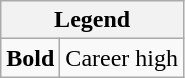<table class="wikitable mw-collapsible">
<tr>
<th colspan="2">Legend</th>
</tr>
<tr>
<td><strong>Bold</strong></td>
<td>Career high</td>
</tr>
</table>
